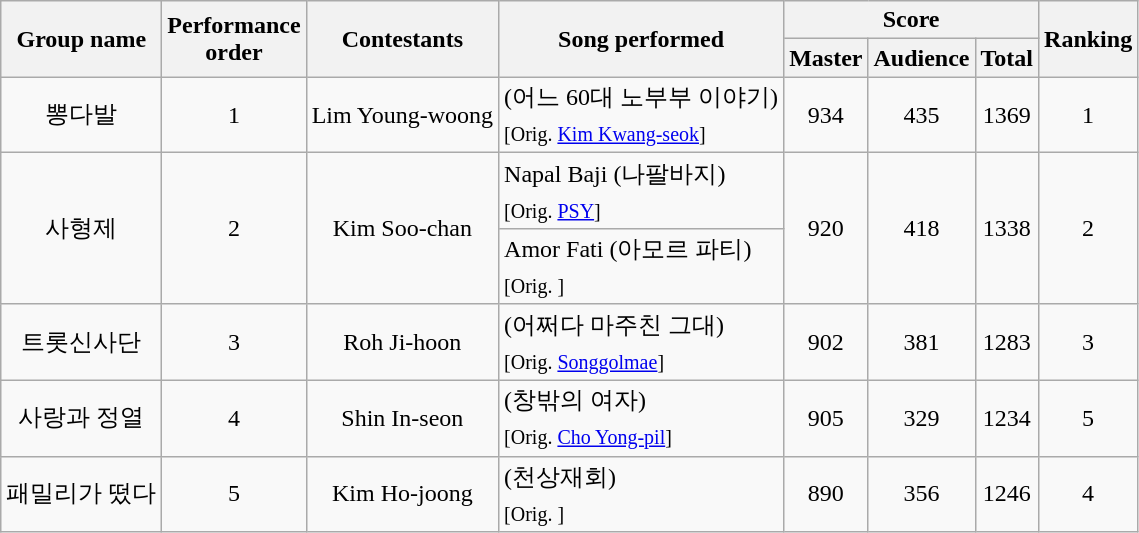<table class="wikitable sortable">
<tr>
<th rowspan=2>Group name</th>
<th rowspan=2>Performance<br>order</th>
<th rowspan=2>Contestants</th>
<th rowspan=2>Song performed</th>
<th colspan=3>Score</th>
<th rowspan=2>Ranking</th>
</tr>
<tr>
<th>Master</th>
<th>Audience</th>
<th>Total</th>
</tr>
<tr>
<td align=center>뽕다발</td>
<td align=center>1</td>
<td align=center>Lim Young-woong</td>
<td>(어느 60대 노부부 이야기)<br><sub>[Orig. <a href='#'>Kim Kwang-seok</a>]</sub></td>
<td align=center>934</td>
<td align=center>435</td>
<td align=center>1369</td>
<td align=center>1</td>
</tr>
<tr>
<td rowspan=2 align=center>사형제</td>
<td rowspan=2 align=center>2</td>
<td rowspan=2 align=center>Kim Soo-chan</td>
<td>Napal Baji (나팔바지)<br><sub>[Orig. <a href='#'>PSY</a>]</sub></td>
<td rowspan=2 align=center>920</td>
<td rowspan=2 align=center>418</td>
<td rowspan=2 align=center>1338</td>
<td rowspan=2 align=center>2</td>
</tr>
<tr>
<td>Amor Fati (아모르 파티)<br><sub>[Orig. ]</sub></td>
</tr>
<tr>
<td align=center>트롯신사단</td>
<td align=center>3</td>
<td align=center>Roh Ji-hoon</td>
<td>(어쩌다 마주친 그대)<br><sub>[Orig. <a href='#'>Songgolmae</a>]</sub></td>
<td align=center>902</td>
<td align=center>381</td>
<td align=center>1283</td>
<td align=center>3</td>
</tr>
<tr>
<td align=center>사랑과 정열</td>
<td align=center>4</td>
<td align=center>Shin In-seon</td>
<td>(창밖의 여자)<br><sub>[Orig. <a href='#'>Cho Yong-pil</a>]</sub></td>
<td align=center>905</td>
<td align=center>329</td>
<td align=center>1234</td>
<td align=center>5</td>
</tr>
<tr>
<td align=center>패밀리가 떴다</td>
<td align=center>5</td>
<td align=center>Kim Ho-joong</td>
<td>(천상재회)<br><sub>[Orig. ]</sub></td>
<td align=center>890</td>
<td align=center>356</td>
<td align=center>1246</td>
<td align=center>4</td>
</tr>
</table>
